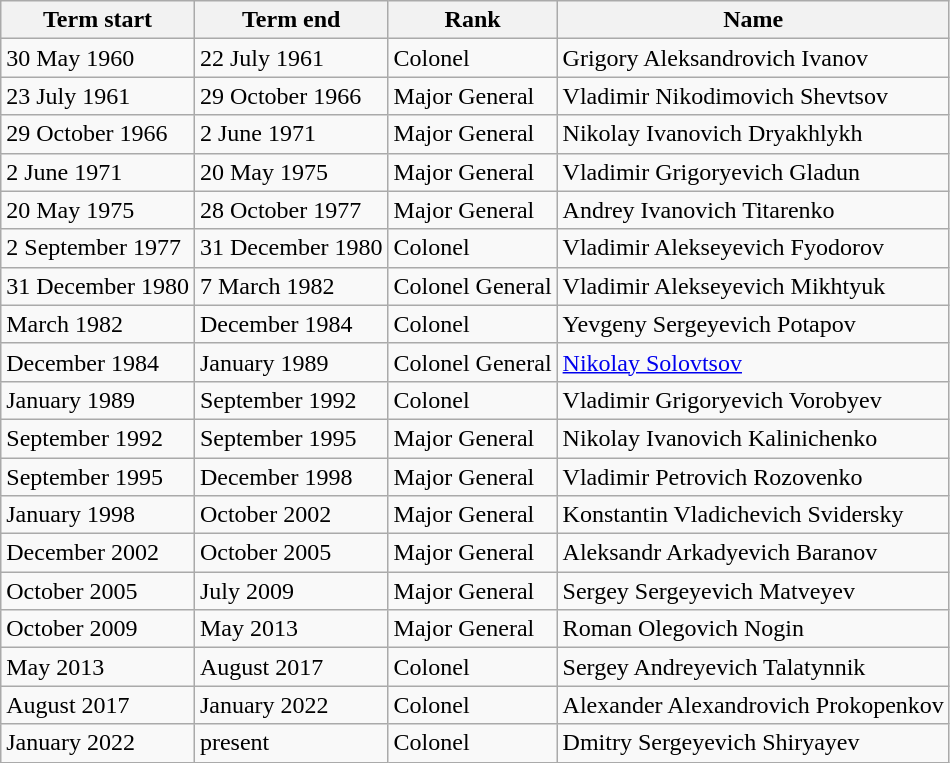<table class="wikitable">
<tr>
<th>Term start</th>
<th>Term end</th>
<th>Rank</th>
<th>Name</th>
</tr>
<tr>
<td>30 May 1960</td>
<td>22 July 1961</td>
<td>Colonel</td>
<td>Grigory Aleksandrovich Ivanov</td>
</tr>
<tr>
<td>23 July 1961</td>
<td>29 October 1966</td>
<td>Major General</td>
<td>Vladimir Nikodimovich Shevtsov</td>
</tr>
<tr>
<td>29 October 1966</td>
<td>2 June 1971</td>
<td>Major General</td>
<td>Nikolay Ivanovich Dryakhlykh</td>
</tr>
<tr>
<td>2 June 1971</td>
<td>20 May 1975</td>
<td>Major General</td>
<td>Vladimir Grigoryevich Gladun</td>
</tr>
<tr>
<td>20 May 1975</td>
<td>28 October 1977</td>
<td>Major General</td>
<td>Andrey Ivanovich Titarenko</td>
</tr>
<tr>
<td>2 September 1977</td>
<td>31 December 1980</td>
<td>Colonel</td>
<td>Vladimir Alekseyevich Fyodorov</td>
</tr>
<tr>
<td>31 December 1980</td>
<td>7 March 1982</td>
<td>Colonel General</td>
<td>Vladimir Alekseyevich Mikhtyuk</td>
</tr>
<tr>
<td>March 1982</td>
<td>December 1984</td>
<td>Colonel</td>
<td>Yevgeny Sergeyevich Potapov</td>
</tr>
<tr>
<td>December 1984</td>
<td>January 1989</td>
<td>Colonel General</td>
<td><a href='#'>Nikolay Solovtsov</a></td>
</tr>
<tr>
<td>January 1989</td>
<td>September 1992</td>
<td>Colonel</td>
<td>Vladimir Grigoryevich Vorobyev</td>
</tr>
<tr>
<td>September 1992</td>
<td>September 1995</td>
<td>Major General</td>
<td>Nikolay Ivanovich Kalinichenko</td>
</tr>
<tr>
<td>September 1995</td>
<td>December 1998</td>
<td>Major General</td>
<td>Vladimir Petrovich Rozovenko</td>
</tr>
<tr>
<td>January 1998</td>
<td>October 2002</td>
<td>Major General</td>
<td>Konstantin Vladichevich Svidersky</td>
</tr>
<tr>
<td>December 2002</td>
<td>October 2005</td>
<td>Major General</td>
<td>Aleksandr Arkadyevich Baranov</td>
</tr>
<tr>
<td>October 2005</td>
<td>July 2009</td>
<td>Major General</td>
<td>Sergey Sergeyevich Matveyev</td>
</tr>
<tr>
<td>October 2009</td>
<td>May 2013</td>
<td>Major General</td>
<td>Roman Olegovich Nogin</td>
</tr>
<tr>
<td>May 2013</td>
<td>August 2017</td>
<td>Colonel</td>
<td>Sergey Andreyevich Talatynnik</td>
</tr>
<tr>
<td>August 2017</td>
<td>January 2022</td>
<td>Colonel</td>
<td>Alexander Alexandrovich Prokopenkov</td>
</tr>
<tr>
<td>January 2022</td>
<td>present</td>
<td>Colonel</td>
<td>Dmitry Sergeyevich Shiryayev</td>
</tr>
</table>
